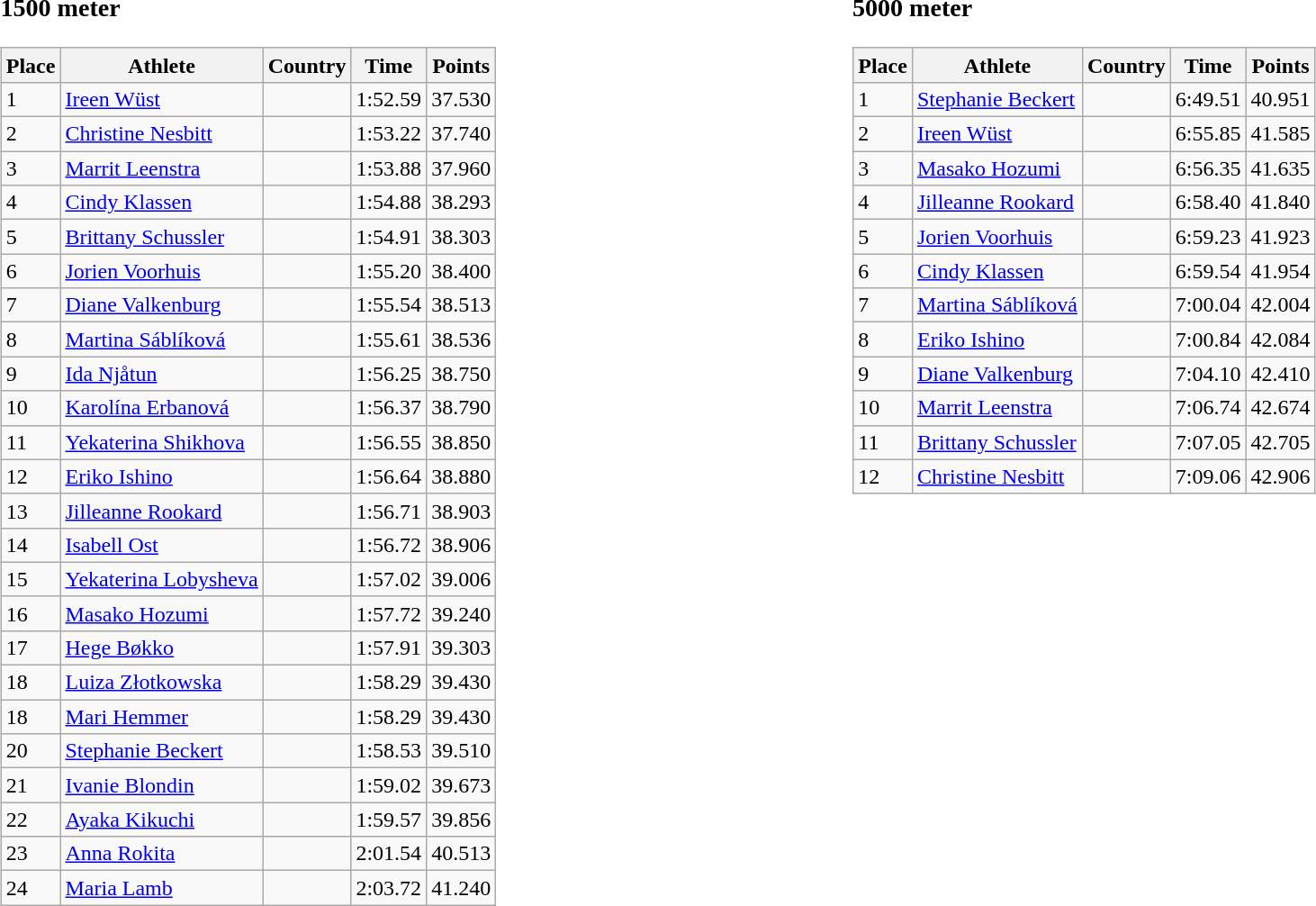<table width=100%>
<tr>
<td width=50% align=left valign=top><br><h3>1500 meter</h3><table class="wikitable" border="1">
<tr>
<th>Place</th>
<th>Athlete</th>
<th>Country</th>
<th>Time</th>
<th>Points</th>
</tr>
<tr>
<td>1</td>
<td><a href='#'>Ireen Wüst</a></td>
<td></td>
<td>1:52.59</td>
<td>37.530</td>
</tr>
<tr>
<td>2</td>
<td><a href='#'>Christine Nesbitt</a></td>
<td></td>
<td>1:53.22</td>
<td>37.740</td>
</tr>
<tr>
<td>3</td>
<td><a href='#'>Marrit Leenstra</a></td>
<td></td>
<td>1:53.88</td>
<td>37.960</td>
</tr>
<tr>
<td>4</td>
<td><a href='#'>Cindy Klassen</a></td>
<td></td>
<td>1:54.88</td>
<td>38.293</td>
</tr>
<tr>
<td>5</td>
<td><a href='#'>Brittany Schussler</a></td>
<td></td>
<td>1:54.91</td>
<td>38.303</td>
</tr>
<tr>
<td>6</td>
<td><a href='#'>Jorien Voorhuis</a></td>
<td></td>
<td>1:55.20</td>
<td>38.400</td>
</tr>
<tr>
<td>7</td>
<td><a href='#'>Diane Valkenburg</a></td>
<td></td>
<td>1:55.54</td>
<td>38.513</td>
</tr>
<tr>
<td>8</td>
<td><a href='#'>Martina Sáblíková</a></td>
<td></td>
<td>1:55.61</td>
<td>38.536</td>
</tr>
<tr>
<td>9</td>
<td><a href='#'>Ida Njåtun</a></td>
<td></td>
<td>1:56.25</td>
<td>38.750</td>
</tr>
<tr>
<td>10</td>
<td><a href='#'>Karolína Erbanová</a></td>
<td></td>
<td>1:56.37</td>
<td>38.790</td>
</tr>
<tr>
<td>11</td>
<td><a href='#'>Yekaterina Shikhova</a></td>
<td></td>
<td>1:56.55</td>
<td>38.850</td>
</tr>
<tr>
<td>12</td>
<td><a href='#'>Eriko Ishino</a></td>
<td></td>
<td>1:56.64</td>
<td>38.880</td>
</tr>
<tr>
<td>13</td>
<td><a href='#'>Jilleanne Rookard</a></td>
<td></td>
<td>1:56.71</td>
<td>38.903</td>
</tr>
<tr>
<td>14</td>
<td><a href='#'>Isabell Ost</a></td>
<td></td>
<td>1:56.72</td>
<td>38.906</td>
</tr>
<tr>
<td>15</td>
<td><a href='#'>Yekaterina Lobysheva</a></td>
<td></td>
<td>1:57.02</td>
<td>39.006</td>
</tr>
<tr>
<td>16</td>
<td><a href='#'>Masako Hozumi</a></td>
<td></td>
<td>1:57.72</td>
<td>39.240</td>
</tr>
<tr>
<td>17</td>
<td><a href='#'>Hege Bøkko</a></td>
<td></td>
<td>1:57.91</td>
<td>39.303</td>
</tr>
<tr>
<td>18</td>
<td><a href='#'>Luiza Złotkowska</a></td>
<td></td>
<td>1:58.29</td>
<td>39.430</td>
</tr>
<tr>
<td>18</td>
<td><a href='#'>Mari Hemmer</a></td>
<td></td>
<td>1:58.29</td>
<td>39.430</td>
</tr>
<tr>
<td>20</td>
<td><a href='#'>Stephanie Beckert</a></td>
<td></td>
<td>1:58.53</td>
<td>39.510</td>
</tr>
<tr>
<td>21</td>
<td><a href='#'>Ivanie Blondin</a></td>
<td></td>
<td>1:59.02</td>
<td>39.673</td>
</tr>
<tr>
<td>22</td>
<td><a href='#'>Ayaka Kikuchi</a></td>
<td></td>
<td>1:59.57</td>
<td>39.856</td>
</tr>
<tr>
<td>23</td>
<td><a href='#'>Anna Rokita</a></td>
<td></td>
<td>2:01.54</td>
<td>40.513</td>
</tr>
<tr>
<td>24</td>
<td><a href='#'>Maria Lamb</a></td>
<td></td>
<td>2:03.72</td>
<td>41.240</td>
</tr>
</table>
</td>
<td width=50% align=left valign=top><br><h3>5000 meter</h3><table class="wikitable" border="1">
<tr>
<th>Place</th>
<th>Athlete</th>
<th>Country</th>
<th>Time</th>
<th>Points</th>
</tr>
<tr>
<td>1</td>
<td><a href='#'>Stephanie Beckert</a></td>
<td></td>
<td>6:49.51</td>
<td>40.951</td>
</tr>
<tr>
<td>2</td>
<td><a href='#'>Ireen Wüst</a></td>
<td></td>
<td>6:55.85</td>
<td>41.585</td>
</tr>
<tr>
<td>3</td>
<td><a href='#'>Masako Hozumi</a></td>
<td></td>
<td>6:56.35</td>
<td>41.635</td>
</tr>
<tr>
<td>4</td>
<td><a href='#'>Jilleanne Rookard</a></td>
<td></td>
<td>6:58.40</td>
<td>41.840</td>
</tr>
<tr>
<td>5</td>
<td><a href='#'>Jorien Voorhuis</a></td>
<td></td>
<td>6:59.23</td>
<td>41.923</td>
</tr>
<tr>
<td>6</td>
<td><a href='#'>Cindy Klassen</a></td>
<td></td>
<td>6:59.54</td>
<td>41.954</td>
</tr>
<tr>
<td>7</td>
<td><a href='#'>Martina Sáblíková</a></td>
<td></td>
<td>7:00.04</td>
<td>42.004</td>
</tr>
<tr>
<td>8</td>
<td><a href='#'>Eriko Ishino</a></td>
<td></td>
<td>7:00.84</td>
<td>42.084</td>
</tr>
<tr>
<td>9</td>
<td><a href='#'>Diane Valkenburg</a></td>
<td></td>
<td>7:04.10</td>
<td>42.410</td>
</tr>
<tr>
<td>10</td>
<td><a href='#'>Marrit Leenstra</a></td>
<td></td>
<td>7:06.74</td>
<td>42.674</td>
</tr>
<tr>
<td>11</td>
<td><a href='#'>Brittany Schussler</a></td>
<td></td>
<td>7:07.05</td>
<td>42.705</td>
</tr>
<tr>
<td>12</td>
<td><a href='#'>Christine Nesbitt</a></td>
<td></td>
<td>7:09.06</td>
<td>42.906</td>
</tr>
</table>
</td>
</tr>
</table>
